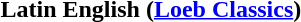<table>
<tr>
<th>Latin</th>
<th>English (<a href='#'>Loeb Classics</a>)</th>
</tr>
<tr>
<td></td>
<td></td>
</tr>
</table>
